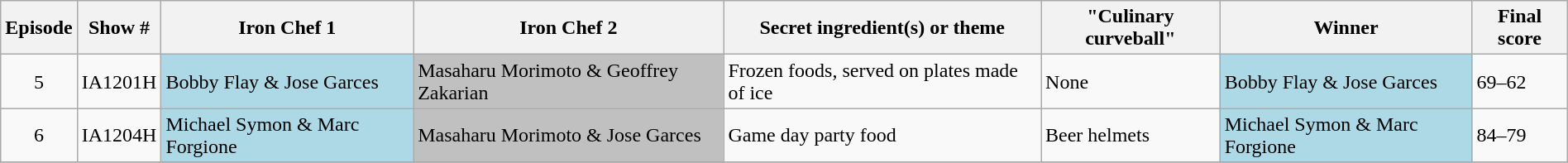<table class="wikitable sortable" width="100%">
<tr>
<th><span>Episode</span></th>
<th><span>Show #</span></th>
<th><span>Iron Chef 1</span></th>
<th><span>Iron Chef 2</span></th>
<th><span>Secret ingredient(s) or theme</span></th>
<th><span>"Culinary curveball"</span></th>
<th><span>Winner</span></th>
<th><span>Final score</span></th>
</tr>
<tr>
<td style="text-align:center">5</td>
<td style="text-align:center">IA1201H</td>
<td style="background:lightblue">Bobby Flay & Jose Garces</td>
<td style="background:silver">Masaharu Morimoto & Geoffrey Zakarian</td>
<td>Frozen foods, served on plates made of ice</td>
<td>None</td>
<td style="background:lightblue">Bobby Flay & Jose Garces</td>
<td>69–62</td>
</tr>
<tr>
<td style="text-align:center">6</td>
<td style="text-align:center">IA1204H</td>
<td style="background:lightblue">Michael Symon & Marc Forgione</td>
<td style="background:silver">Masaharu Morimoto & Jose Garces</td>
<td>Game day party food</td>
<td>Beer helmets</td>
<td style="background:lightblue">Michael Symon & Marc Forgione</td>
<td>84–79</td>
</tr>
<tr>
</tr>
</table>
